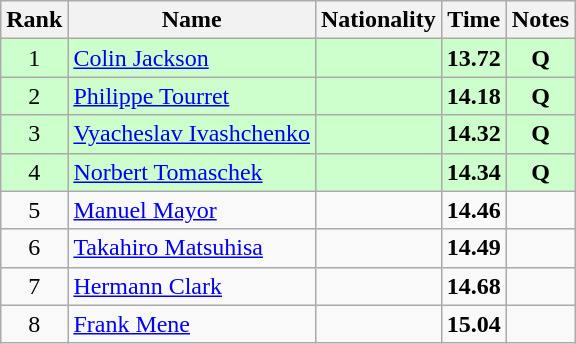<table class="wikitable sortable" style="text-align:center">
<tr>
<th>Rank</th>
<th>Name</th>
<th>Nationality</th>
<th>Time</th>
<th>Notes</th>
</tr>
<tr bgcolor=ccffcc>
<td>1</td>
<td align=left><a href='#'>Colin Jackson</a></td>
<td align=left></td>
<td><strong>13.72</strong></td>
<td><strong>Q</strong></td>
</tr>
<tr bgcolor=ccffcc>
<td>2</td>
<td align=left><a href='#'>Philippe Tourret</a></td>
<td align=left></td>
<td><strong>14.18</strong></td>
<td><strong>Q</strong></td>
</tr>
<tr bgcolor=ccffcc>
<td>3</td>
<td align=left><a href='#'>Vyacheslav Ivashchenko</a></td>
<td align=left></td>
<td><strong>14.32</strong></td>
<td><strong>Q</strong></td>
</tr>
<tr bgcolor=ccffcc>
<td>4</td>
<td align=left><a href='#'>Norbert Tomaschek</a></td>
<td align=left></td>
<td><strong>14.34</strong></td>
<td><strong>Q</strong></td>
</tr>
<tr>
<td>5</td>
<td align=left><a href='#'>Manuel Mayor</a></td>
<td align=left></td>
<td><strong>14.46</strong></td>
<td></td>
</tr>
<tr>
<td>6</td>
<td align=left><a href='#'>Takahiro Matsuhisa</a></td>
<td align=left></td>
<td><strong>14.49</strong></td>
<td></td>
</tr>
<tr>
<td>7</td>
<td align=left><a href='#'>Hermann Clark</a></td>
<td align=left></td>
<td><strong>14.68</strong></td>
<td></td>
</tr>
<tr>
<td>8</td>
<td align=left><a href='#'>Frank Mene</a></td>
<td align=left></td>
<td><strong>15.04</strong></td>
<td></td>
</tr>
</table>
